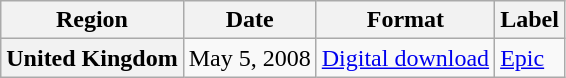<table class="wikitable plainrowheaders">
<tr>
<th scope="col">Region</th>
<th scope="col">Date</th>
<th scope="col">Format</th>
<th scope="col">Label</th>
</tr>
<tr>
<th scope="row">United Kingdom</th>
<td>May 5, 2008</td>
<td><a href='#'>Digital download</a></td>
<td><a href='#'>Epic</a></td>
</tr>
</table>
